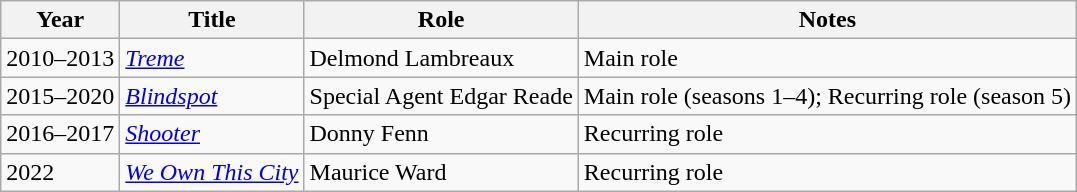<table class="wikitable sortable">
<tr>
<th>Year</th>
<th>Title</th>
<th>Role</th>
<th>Notes</th>
</tr>
<tr>
<td>2010–2013</td>
<td><em><a href='#'>Treme</a></em></td>
<td>Delmond Lambreaux</td>
<td>Main role</td>
</tr>
<tr>
<td>2015–2020</td>
<td><em><a href='#'>Blindspot</a></em></td>
<td>Special Agent Edgar Reade</td>
<td>Main role (seasons 1–4); Recurring role (season 5)</td>
</tr>
<tr>
<td>2016–2017</td>
<td><em><a href='#'>Shooter</a></em></td>
<td>Donny Fenn</td>
<td>Recurring role</td>
</tr>
<tr>
<td>2022</td>
<td><em><a href='#'>We Own This City</a></em></td>
<td>Maurice Ward</td>
<td>Recurring role</td>
</tr>
</table>
